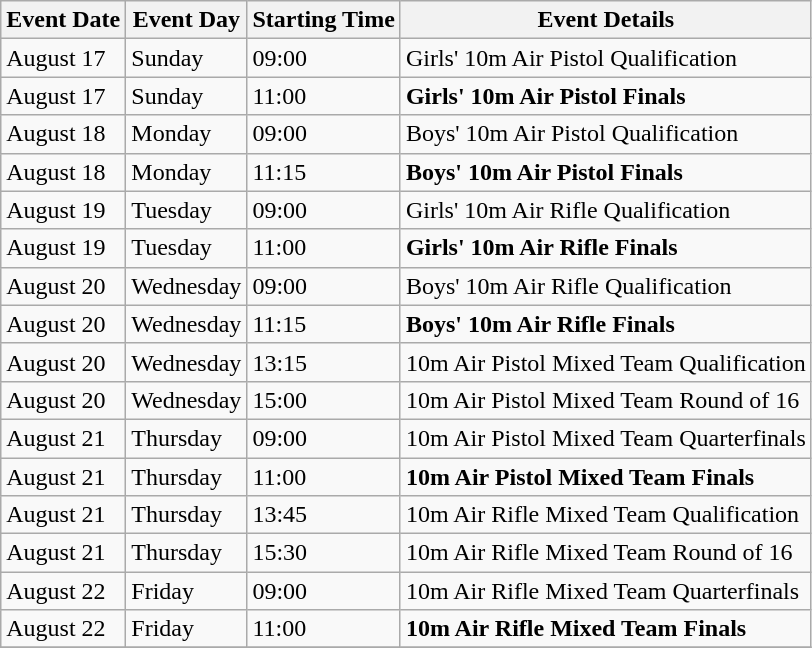<table class="wikitable">
<tr>
<th>Event Date</th>
<th>Event Day</th>
<th>Starting Time</th>
<th>Event Details</th>
</tr>
<tr>
<td>August 17</td>
<td>Sunday</td>
<td>09:00</td>
<td>Girls' 10m Air Pistol Qualification</td>
</tr>
<tr>
<td>August 17</td>
<td>Sunday</td>
<td>11:00</td>
<td><strong>Girls' 10m Air Pistol Finals</strong></td>
</tr>
<tr>
<td>August 18</td>
<td>Monday</td>
<td>09:00</td>
<td>Boys' 10m Air Pistol Qualification</td>
</tr>
<tr>
<td>August 18</td>
<td>Monday</td>
<td>11:15</td>
<td><strong>Boys' 10m Air Pistol Finals</strong></td>
</tr>
<tr>
<td>August 19</td>
<td>Tuesday</td>
<td>09:00</td>
<td>Girls' 10m Air Rifle Qualification</td>
</tr>
<tr>
<td>August 19</td>
<td>Tuesday</td>
<td>11:00</td>
<td><strong>Girls' 10m Air Rifle Finals</strong></td>
</tr>
<tr>
<td>August 20</td>
<td>Wednesday</td>
<td>09:00</td>
<td>Boys' 10m Air Rifle Qualification</td>
</tr>
<tr>
<td>August 20</td>
<td>Wednesday</td>
<td>11:15</td>
<td><strong>Boys' 10m Air Rifle Finals</strong></td>
</tr>
<tr>
<td>August 20</td>
<td>Wednesday</td>
<td>13:15</td>
<td>10m Air Pistol Mixed Team Qualification</td>
</tr>
<tr>
<td>August 20</td>
<td>Wednesday</td>
<td>15:00</td>
<td>10m Air Pistol Mixed Team Round of 16</td>
</tr>
<tr>
<td>August 21</td>
<td>Thursday</td>
<td>09:00</td>
<td>10m Air Pistol Mixed Team Quarterfinals</td>
</tr>
<tr>
<td>August 21</td>
<td>Thursday</td>
<td>11:00</td>
<td><strong>10m Air Pistol Mixed Team Finals</strong></td>
</tr>
<tr>
<td>August 21</td>
<td>Thursday</td>
<td>13:45</td>
<td>10m Air Rifle Mixed Team Qualification</td>
</tr>
<tr>
<td>August 21</td>
<td>Thursday</td>
<td>15:30</td>
<td>10m Air Rifle Mixed Team Round of 16</td>
</tr>
<tr>
<td>August 22</td>
<td>Friday</td>
<td>09:00</td>
<td>10m Air Rifle Mixed Team Quarterfinals</td>
</tr>
<tr>
<td>August 22</td>
<td>Friday</td>
<td>11:00</td>
<td><strong>10m Air Rifle Mixed Team Finals</strong></td>
</tr>
<tr>
</tr>
</table>
